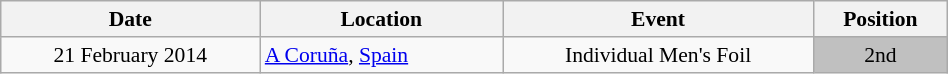<table class="wikitable" width="50%" style="font-size:90%; text-align:center;">
<tr>
<th>Date</th>
<th>Location</th>
<th>Event</th>
<th>Position</th>
</tr>
<tr>
<td>21 February 2014</td>
<td rowspan="1" align="left"> <a href='#'>A Coruña</a>, <a href='#'>Spain</a></td>
<td>Individual Men's Foil</td>
<td bgcolor="silver">2nd</td>
</tr>
</table>
